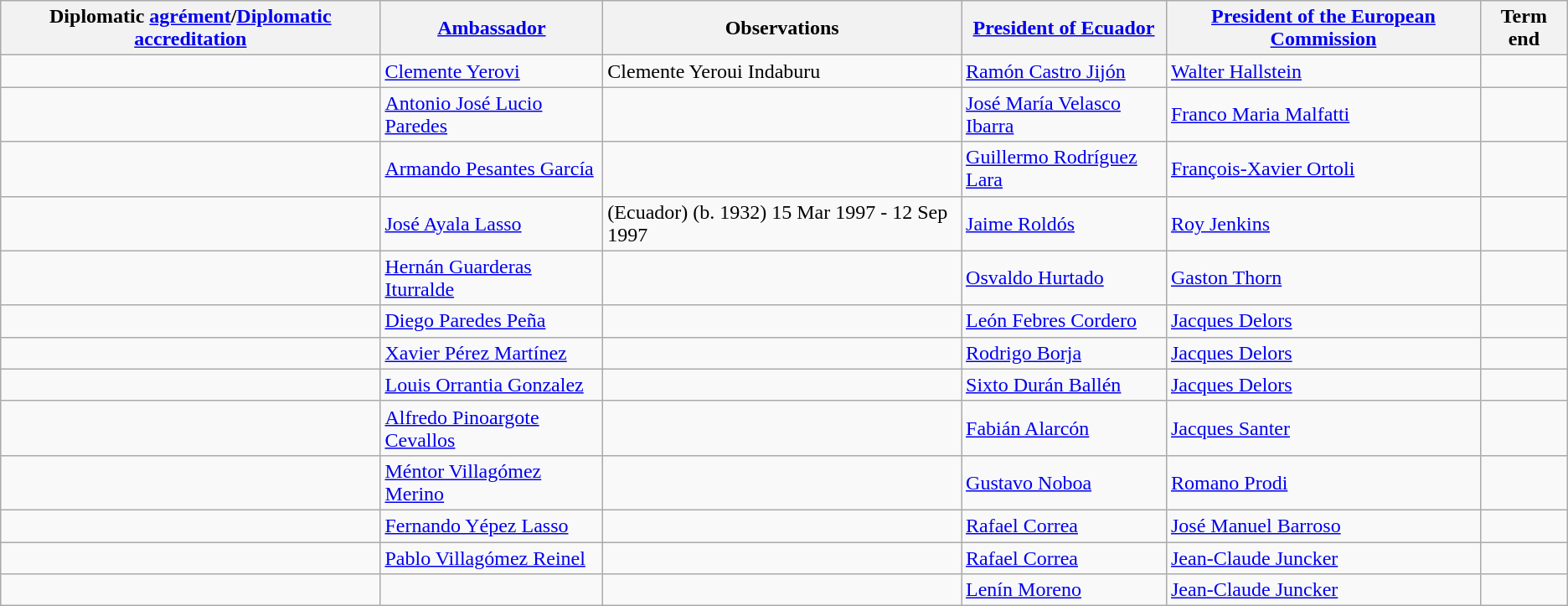<table class="wikitable sortable">
<tr>
<th>Diplomatic <a href='#'>agrément</a>/<a href='#'>Diplomatic accreditation</a></th>
<th><a href='#'>Ambassador</a></th>
<th>Observations</th>
<th><a href='#'>President of Ecuador</a></th>
<th><a href='#'>President of the European Commission</a></th>
<th>Term end</th>
</tr>
<tr>
<td></td>
<td><a href='#'>Clemente Yerovi</a></td>
<td>Clemente Yeroui Indaburu</td>
<td><a href='#'>Ramón Castro Jijón</a></td>
<td><a href='#'>Walter Hallstein</a></td>
<td></td>
</tr>
<tr>
<td></td>
<td><a href='#'>Antonio José Lucio Paredes</a></td>
<td></td>
<td><a href='#'>José María Velasco Ibarra</a></td>
<td><a href='#'>Franco Maria Malfatti</a></td>
<td></td>
</tr>
<tr>
<td></td>
<td><a href='#'>Armando Pesantes García</a></td>
<td></td>
<td><a href='#'>Guillermo Rodríguez Lara</a></td>
<td><a href='#'>François-Xavier Ortoli</a></td>
<td></td>
</tr>
<tr>
<td></td>
<td><a href='#'>José Ayala Lasso</a></td>
<td>(Ecuador) (b. 1932) 15 Mar 1997 - 12 Sep 1997</td>
<td><a href='#'>Jaime Roldós</a></td>
<td><a href='#'>Roy Jenkins</a></td>
<td></td>
</tr>
<tr>
<td></td>
<td><a href='#'>Hernán Guarderas Iturralde</a></td>
<td></td>
<td><a href='#'>Osvaldo Hurtado</a></td>
<td><a href='#'>Gaston Thorn</a></td>
<td></td>
</tr>
<tr>
<td></td>
<td><a href='#'>Diego Paredes Peña</a></td>
<td></td>
<td><a href='#'>León Febres Cordero</a></td>
<td><a href='#'>Jacques Delors</a></td>
<td></td>
</tr>
<tr>
<td></td>
<td><a href='#'>Xavier Pérez Martínez</a></td>
<td></td>
<td><a href='#'>Rodrigo Borja</a></td>
<td><a href='#'>Jacques Delors</a></td>
<td></td>
</tr>
<tr>
<td></td>
<td><a href='#'>Louis Orrantia Gonzalez</a></td>
<td></td>
<td><a href='#'>Sixto Durán Ballén</a></td>
<td><a href='#'>Jacques Delors</a></td>
<td></td>
</tr>
<tr>
<td></td>
<td><a href='#'>Alfredo Pinoargote Cevallos</a></td>
<td></td>
<td><a href='#'>Fabián Alarcón</a></td>
<td><a href='#'>Jacques Santer</a></td>
<td></td>
</tr>
<tr>
<td></td>
<td><a href='#'>Méntor Villagómez Merino</a></td>
<td></td>
<td><a href='#'>Gustavo Noboa</a></td>
<td><a href='#'>Romano Prodi</a></td>
<td></td>
</tr>
<tr>
<td></td>
<td><a href='#'>Fernando Yépez Lasso</a></td>
<td></td>
<td><a href='#'>Rafael Correa</a></td>
<td><a href='#'>José Manuel Barroso</a></td>
<td></td>
</tr>
<tr>
<td></td>
<td><a href='#'>Pablo Villagómez Reinel</a></td>
<td></td>
<td><a href='#'>Rafael Correa</a></td>
<td><a href='#'>Jean-Claude Juncker</a></td>
<td></td>
</tr>
<tr>
<td></td>
<td></td>
<td></td>
<td><a href='#'>Lenín Moreno</a></td>
<td><a href='#'>Jean-Claude Juncker</a></td>
<td></td>
</tr>
</table>
